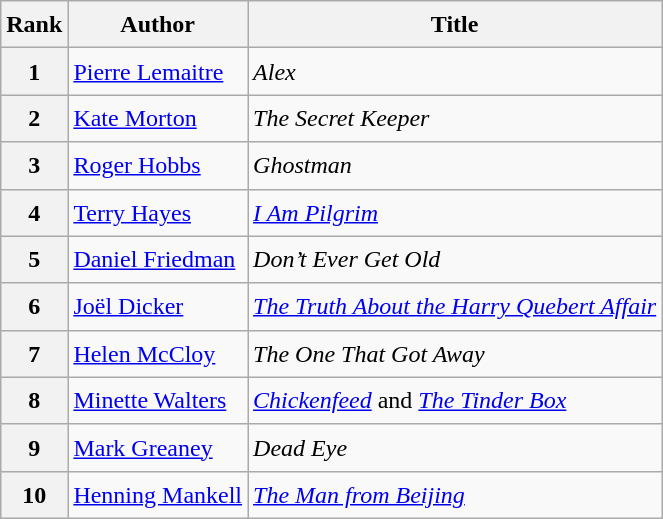<table class="wikitable sortable" style="font-size:1.00em; line-height:1.5em;">
<tr>
<th>Rank</th>
<th>Author</th>
<th>Title</th>
</tr>
<tr>
<th>1</th>
<td><a href='#'>Pierre Lemaitre</a></td>
<td><em>Alex</em></td>
</tr>
<tr>
<th>2</th>
<td><a href='#'>Kate Morton</a></td>
<td><em>The Secret Keeper</em></td>
</tr>
<tr>
<th>3</th>
<td><a href='#'>Roger Hobbs</a></td>
<td><em>Ghostman</em></td>
</tr>
<tr>
<th>4</th>
<td><a href='#'>Terry Hayes</a></td>
<td><em><a href='#'>I Am Pilgrim</a></em></td>
</tr>
<tr>
<th>5</th>
<td><a href='#'>Daniel Friedman</a></td>
<td><em>Don’t Ever Get Old</em></td>
</tr>
<tr>
<th>6</th>
<td><a href='#'>Joël Dicker</a></td>
<td><em><a href='#'>The Truth About the Harry Quebert Affair</a></em></td>
</tr>
<tr>
<th>7</th>
<td><a href='#'>Helen McCloy</a></td>
<td><em>The One That Got Away</em></td>
</tr>
<tr>
<th>8</th>
<td><a href='#'>Minette Walters</a></td>
<td><em><a href='#'>Chickenfeed</a></em> and <em><a href='#'>The Tinder Box</a></em></td>
</tr>
<tr>
<th>9</th>
<td><a href='#'>Mark Greaney</a></td>
<td><em>Dead Eye</em></td>
</tr>
<tr>
<th>10</th>
<td><a href='#'>Henning Mankell</a></td>
<td><em><a href='#'>The Man from Beijing</a></em></td>
</tr>
</table>
